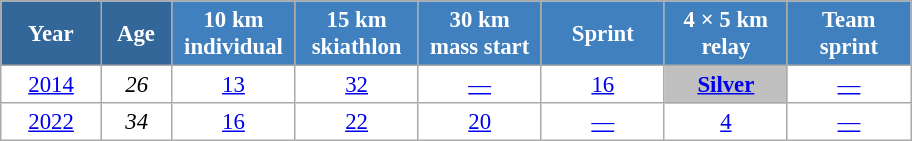<table class="wikitable" style="font-size:95%; text-align:center; border:grey solid 1px; border-collapse:collapse; background:#ffffff;">
<tr>
<th style="background-color:#369; color:white; width:60px;"> Year </th>
<th style="background-color:#369; color:white; width:40px;"> Age </th>
<th style="background-color:#4180be; color:white; width:75px;"> 10 km <br> individual </th>
<th style="background-color:#4180be; color:white; width:75px;"> 15 km <br> skiathlon </th>
<th style="background-color:#4180be; color:white; width:75px;"> 30 km <br> mass start </th>
<th style="background-color:#4180be; color:white; width:75px;"> Sprint </th>
<th style="background-color:#4180be; color:white; width:75px;"> 4 × 5 km <br> relay </th>
<th style="background-color:#4180be; color:white; width:75px;"> Team <br> sprint </th>
</tr>
<tr>
<td><a href='#'>2014</a></td>
<td><em>26</em></td>
<td><a href='#'>13</a></td>
<td><a href='#'>32</a></td>
<td><a href='#'>—</a></td>
<td><a href='#'>16</a></td>
<td style="background:silver;"><a href='#'><strong>Silver</strong></a></td>
<td><a href='#'>—</a></td>
</tr>
<tr>
<td><a href='#'>2022</a></td>
<td><em>34</em></td>
<td><a href='#'>16</a></td>
<td><a href='#'>22</a></td>
<td><a href='#'>20</a></td>
<td><a href='#'>—</a></td>
<td><a href='#'>4</a></td>
<td><a href='#'>—</a></td>
</tr>
</table>
